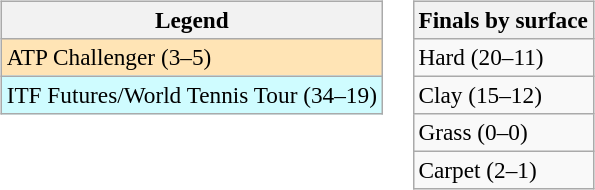<table>
<tr valign=top>
<td><br><table class=wikitable style=font-size:97%>
<tr>
<th>Legend</th>
</tr>
<tr bgcolor=moccasin>
<td>ATP Challenger (3–5)</td>
</tr>
<tr bgcolor=cffcff>
<td>ITF Futures/World Tennis Tour (34–19)</td>
</tr>
</table>
</td>
<td><br><table class=wikitable style=font-size:97%>
<tr>
<th>Finals by surface</th>
</tr>
<tr>
<td>Hard (20–11)</td>
</tr>
<tr>
<td>Clay (15–12)</td>
</tr>
<tr>
<td>Grass (0–0)</td>
</tr>
<tr>
<td>Carpet (2–1)</td>
</tr>
</table>
</td>
</tr>
</table>
